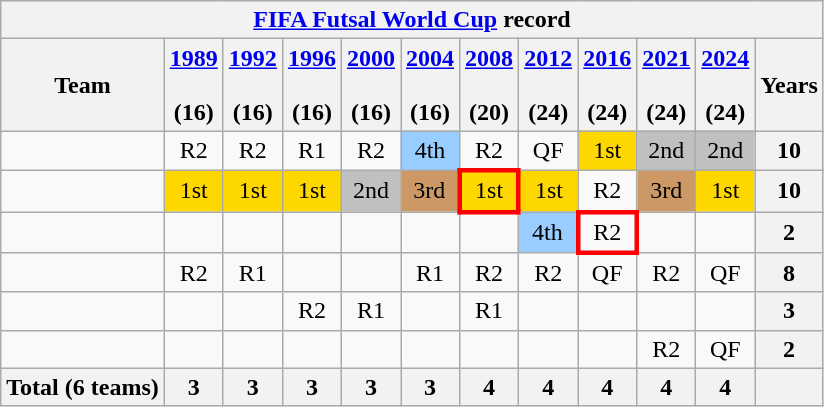<table class="wikitable" style="text-align:center">
<tr>
<th colspan=12><a href='#'>FIFA Futsal World Cup</a> record</th>
</tr>
<tr>
<th>Team</th>
<th><a href='#'>1989</a><br><br>(16)</th>
<th><a href='#'>1992</a><br><br>(16)</th>
<th><a href='#'>1996</a><br><br>(16)</th>
<th><a href='#'>2000</a><br><br>(16)</th>
<th><a href='#'>2004</a><br><br>(16)</th>
<th><a href='#'>2008</a><br><br>(20)</th>
<th><a href='#'>2012</a><br><br>(24)</th>
<th><a href='#'>2016</a><br><br>(24)</th>
<th><a href='#'>2021</a><br><br>(24)</th>
<th><a href='#'>2024</a><br><br>(24)</th>
<th>Years</th>
</tr>
<tr>
<td align=left></td>
<td>R2</td>
<td>R2</td>
<td>R1</td>
<td>R2</td>
<td bgcolor=9acdff>4th</td>
<td>R2</td>
<td>QF</td>
<td bgcolor=gold>1st</td>
<td bgcolor=silver>2nd</td>
<td bgcolor=silver>2nd</td>
<th>10</th>
</tr>
<tr>
<td align=left></td>
<td bgcolor=gold>1st</td>
<td bgcolor=gold>1st</td>
<td bgcolor=gold>1st</td>
<td bgcolor=silver>2nd</td>
<td bgcolor=cc9966>3rd</td>
<td bgcolor=gold style="border:3px solid red">1st</td>
<td bgcolor=gold>1st</td>
<td>R2</td>
<td bgcolor=cc9966>3rd</td>
<td bgcolor=gold>1st</td>
<th>10</th>
</tr>
<tr>
<td align=left></td>
<td></td>
<td></td>
<td></td>
<td></td>
<td></td>
<td></td>
<td bgcolor=9acdff>4th</td>
<td style="border:3px solid red">R2</td>
<td></td>
<td></td>
<th>2</th>
</tr>
<tr>
<td align=left></td>
<td>R2</td>
<td>R1</td>
<td></td>
<td></td>
<td>R1</td>
<td>R2</td>
<td>R2</td>
<td>QF</td>
<td>R2</td>
<td>QF</td>
<th>8</th>
</tr>
<tr>
<td align=left></td>
<td></td>
<td></td>
<td>R2</td>
<td>R1</td>
<td></td>
<td>R1</td>
<td></td>
<td></td>
<td></td>
<td></td>
<th>3</th>
</tr>
<tr>
<td align=left></td>
<td></td>
<td></td>
<td></td>
<td></td>
<td></td>
<td></td>
<td></td>
<td></td>
<td>R2</td>
<td>QF</td>
<th>2</th>
</tr>
<tr>
<th>Total (6 teams)</th>
<th>3</th>
<th>3</th>
<th>3</th>
<th>3</th>
<th>3</th>
<th>4</th>
<th>4</th>
<th>4</th>
<th>4</th>
<th>4</th>
<th></th>
</tr>
</table>
